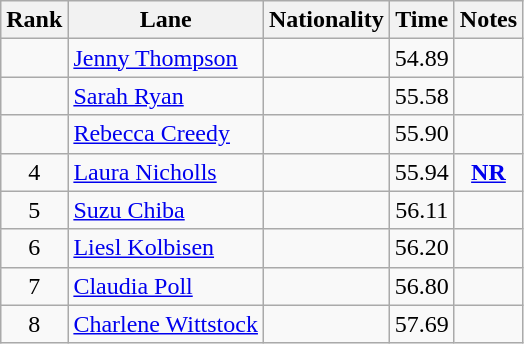<table class="wikitable sortable" style="text-align:center">
<tr>
<th>Rank</th>
<th>Lane</th>
<th>Nationality</th>
<th>Time</th>
<th>Notes</th>
</tr>
<tr>
<td></td>
<td align=left><a href='#'>Jenny Thompson</a></td>
<td align=left></td>
<td>54.89</td>
<td></td>
</tr>
<tr>
<td></td>
<td align=left><a href='#'>Sarah Ryan</a></td>
<td align=left></td>
<td>55.58</td>
<td></td>
</tr>
<tr>
<td></td>
<td align=left><a href='#'>Rebecca Creedy</a></td>
<td align=left></td>
<td>55.90</td>
<td></td>
</tr>
<tr>
<td>4</td>
<td align=left><a href='#'>Laura Nicholls</a></td>
<td align=left></td>
<td>55.94</td>
<td><strong><a href='#'>NR</a></strong></td>
</tr>
<tr>
<td>5</td>
<td align=left><a href='#'>Suzu Chiba</a></td>
<td align=left></td>
<td>56.11</td>
<td></td>
</tr>
<tr>
<td>6</td>
<td align=left><a href='#'>Liesl Kolbisen</a></td>
<td align=left></td>
<td>56.20</td>
<td></td>
</tr>
<tr>
<td>7</td>
<td align=left><a href='#'>Claudia Poll</a></td>
<td align=left></td>
<td>56.80</td>
<td></td>
</tr>
<tr>
<td>8</td>
<td align=left><a href='#'>Charlene Wittstock</a></td>
<td align=left></td>
<td>57.69</td>
<td></td>
</tr>
</table>
